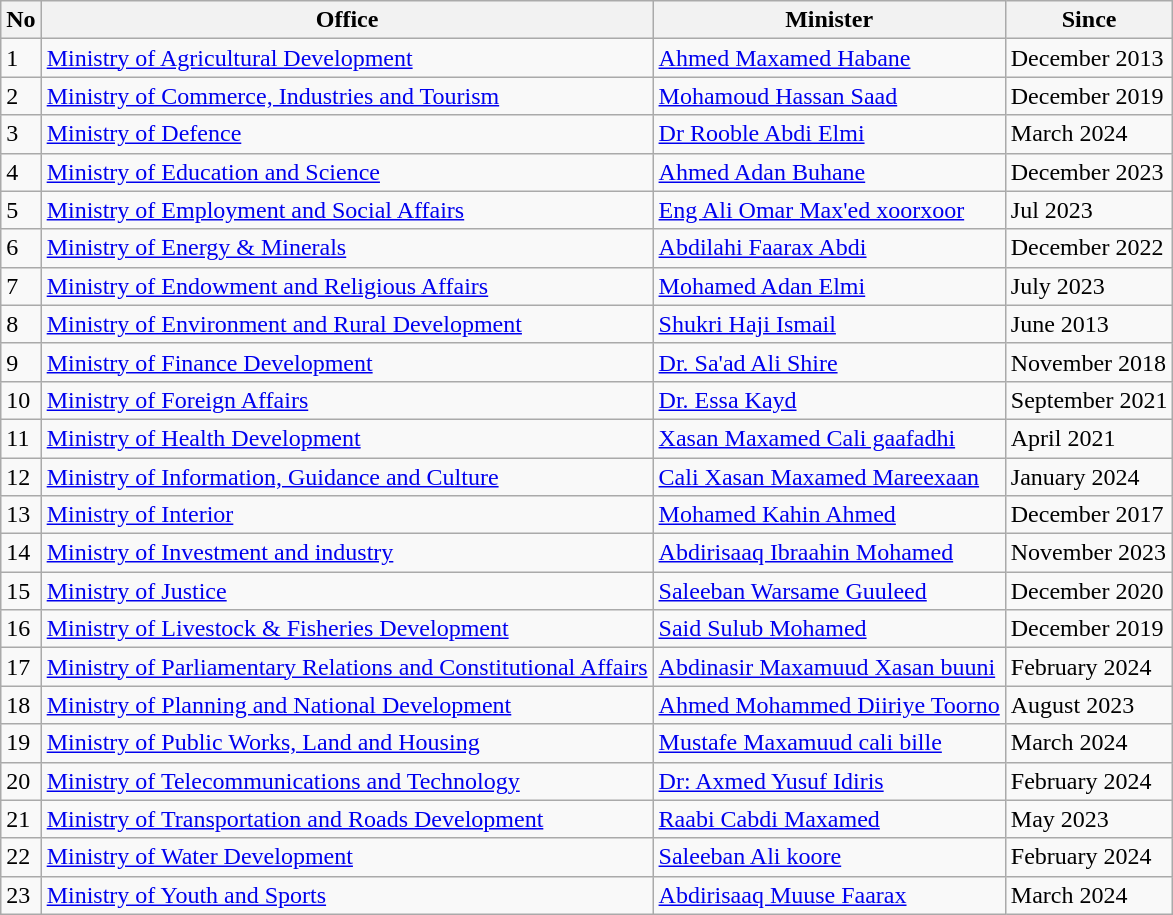<table class="sortable wikitable">
<tr>
<th>No</th>
<th>Office</th>
<th>Minister</th>
<th>Since</th>
</tr>
<tr>
<td>1</td>
<td><a href='#'>Ministry of Agricultural Development</a></td>
<td><a href='#'>Ahmed Maxamed Habane</a></td>
<td>December 2013</td>
</tr>
<tr>
<td>2</td>
<td><a href='#'>Ministry of Commerce, Industries and Tourism</a></td>
<td><a href='#'>Mohamoud Hassan Saad</a></td>
<td>December 2019</td>
</tr>
<tr>
<td>3</td>
<td><a href='#'>Ministry of Defence</a></td>
<td><a href='#'>Dr Rooble Abdi Elmi</a></td>
<td>March 2024</td>
</tr>
<tr>
<td>4</td>
<td><a href='#'>Ministry of Education and Science</a></td>
<td><a href='#'>Ahmed Adan Buhane</a></td>
<td>December 2023</td>
</tr>
<tr>
<td>5</td>
<td><a href='#'>Ministry of Employment and Social Affairs</a></td>
<td><a href='#'>Eng Ali Omar Max'ed xoorxoor</a></td>
<td>Jul 2023</td>
</tr>
<tr>
<td>6</td>
<td><a href='#'>Ministry of Energy & Minerals</a></td>
<td><a href='#'>Abdilahi Faarax Abdi</a></td>
<td>December 2022</td>
</tr>
<tr>
<td>7</td>
<td><a href='#'>Ministry of Endowment and Religious Affairs</a></td>
<td><a href='#'>Mohamed Adan Elmi</a></td>
<td>July 2023</td>
</tr>
<tr>
<td>8</td>
<td><a href='#'>Ministry of Environment and Rural Development</a></td>
<td><a href='#'>Shukri Haji Ismail</a></td>
<td>June 2013</td>
</tr>
<tr>
<td>9</td>
<td><a href='#'>Ministry of Finance Development</a></td>
<td><a href='#'>Dr. Sa'ad Ali Shire</a></td>
<td>November 2018</td>
</tr>
<tr>
<td>10</td>
<td><a href='#'>Ministry of Foreign Affairs</a></td>
<td><a href='#'>Dr. Essa Kayd</a></td>
<td>September 2021</td>
</tr>
<tr>
<td>11</td>
<td><a href='#'>Ministry of Health Development</a></td>
<td><a href='#'>Xasan Maxamed Cali gaafadhi</a></td>
<td>April 2021</td>
</tr>
<tr>
<td>12</td>
<td><a href='#'>Ministry of Information, Guidance and Culture</a></td>
<td><a href='#'>Cali Xasan Maxamed Mareexaan</a></td>
<td>January 2024</td>
</tr>
<tr>
<td>13</td>
<td><a href='#'>Ministry of Interior</a></td>
<td><a href='#'>Mohamed Kahin Ahmed</a></td>
<td>December 2017</td>
</tr>
<tr>
<td>14</td>
<td><a href='#'>Ministry of Investment and industry</a></td>
<td><a href='#'>Abdirisaaq Ibraahin Mohamed</a></td>
<td>November 2023</td>
</tr>
<tr>
<td>15</td>
<td><a href='#'>Ministry of Justice</a></td>
<td><a href='#'>Saleeban Warsame Guuleed</a></td>
<td>December 2020</td>
</tr>
<tr>
<td>16</td>
<td><a href='#'>Ministry of Livestock & Fisheries Development</a></td>
<td><a href='#'>Said Sulub Mohamed</a></td>
<td>December 2019</td>
</tr>
<tr>
<td>17</td>
<td><a href='#'>Ministry of Parliamentary Relations and Constitutional Affairs</a></td>
<td><a href='#'>Abdinasir Maxamuud Xasan buuni</a></td>
<td>February 2024</td>
</tr>
<tr>
<td>18</td>
<td><a href='#'>Ministry of Planning and National Development</a></td>
<td><a href='#'>Ahmed Mohammed Diiriye Toorno</a></td>
<td>August 2023</td>
</tr>
<tr>
<td>19</td>
<td><a href='#'>Ministry of Public Works, Land and  Housing</a></td>
<td><a href='#'>Mustafe Maxamuud cali bille</a></td>
<td>March 2024</td>
</tr>
<tr>
<td>20</td>
<td><a href='#'>Ministry of Telecommunications and Technology</a></td>
<td><a href='#'>Dr: Axmed Yusuf Idiris</a></td>
<td>February 2024</td>
</tr>
<tr>
<td>21</td>
<td><a href='#'>Ministry of Transportation and Roads Development</a></td>
<td><a href='#'>Raabi Cabdi Maxamed</a></td>
<td>May 2023</td>
</tr>
<tr>
<td>22</td>
<td><a href='#'>Ministry of Water Development</a></td>
<td><a href='#'>Saleeban Ali koore</a></td>
<td>February 2024</td>
</tr>
<tr>
<td>23</td>
<td><a href='#'>Ministry of Youth and Sports</a></td>
<td><a href='#'>Abdirisaaq Muuse Faarax</a></td>
<td>March 2024</td>
</tr>
</table>
